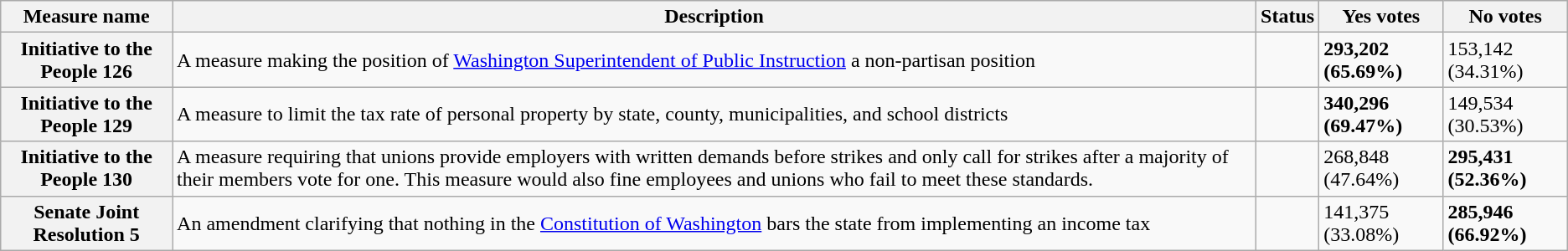<table class="wikitable sortable plainrowheaders">
<tr>
<th scope=col>Measure name</th>
<th scope=col class=unsortable>Description</th>
<th scope=col>Status</th>
<th scope=col>Yes votes</th>
<th scope=col>No votes</th>
</tr>
<tr>
<th scope=row>Initiative to the People 126</th>
<td>A measure making the position of <a href='#'>Washington Superintendent of Public Instruction</a> a non-partisan position</td>
<td></td>
<td><strong>293,202 (65.69%)</strong></td>
<td>153,142 (34.31%)</td>
</tr>
<tr>
<th scope=row>Initiative to the People 129</th>
<td>A measure to limit the tax rate of personal property by state, county, municipalities, and school districts</td>
<td></td>
<td><strong>340,296 (69.47%)</strong></td>
<td>149,534 (30.53%)</td>
</tr>
<tr>
<th scope=row>Initiative to the People 130</th>
<td>A measure requiring that unions provide employers with written demands before strikes and only call for strikes after a majority of their members vote for one. This measure would also fine employees and unions who fail to meet these standards.</td>
<td></td>
<td>268,848 (47.64%)</td>
<td><strong>295,431 (52.36%)</strong></td>
</tr>
<tr>
<th scope=row>Senate Joint Resolution 5</th>
<td>An amendment clarifying that nothing in the <a href='#'>Constitution of Washington</a> bars the state from implementing an income tax</td>
<td></td>
<td>141,375 (33.08%)</td>
<td><strong>285,946 (66.92%)</strong></td>
</tr>
</table>
